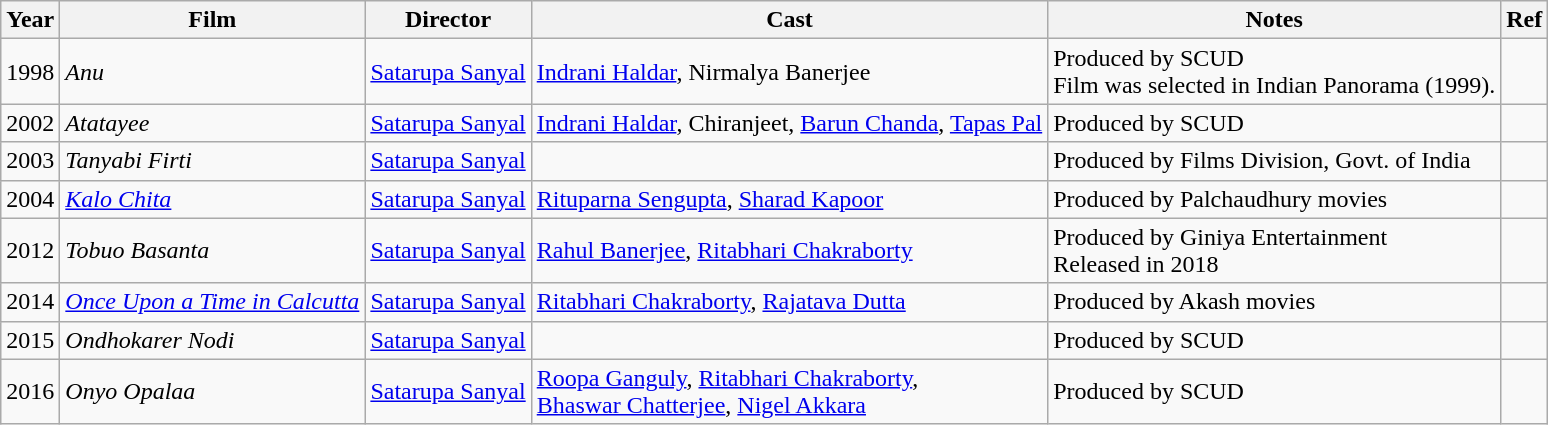<table class="wikitable sortable">
<tr style="text-align:center;">
<th>Year</th>
<th>Film</th>
<th>Director</th>
<th>Cast</th>
<th>Notes</th>
<th>Ref</th>
</tr>
<tr>
<td>1998</td>
<td><em>Anu</em></td>
<td><a href='#'>Satarupa Sanyal</a></td>
<td><a href='#'>Indrani Haldar</a>, Nirmalya Banerjee</td>
<td>Produced by SCUD <br> Film was selected in Indian Panorama (1999).</td>
<td></td>
</tr>
<tr>
<td>2002</td>
<td><em>Atatayee</em></td>
<td><a href='#'>Satarupa Sanyal</a></td>
<td><a href='#'>Indrani Haldar</a>, Chiranjeet, <a href='#'>Barun Chanda</a>, <a href='#'>Tapas Pal</a></td>
<td>Produced by SCUD</td>
<td></td>
</tr>
<tr>
<td>2003</td>
<td><em>Tanyabi Firti</em></td>
<td><a href='#'>Satarupa Sanyal</a></td>
<td></td>
<td>Produced by Films Division, Govt. of India</td>
<td></td>
</tr>
<tr>
<td>2004</td>
<td><em><a href='#'>Kalo Chita</a></em></td>
<td><a href='#'>Satarupa Sanyal</a></td>
<td><a href='#'>Rituparna Sengupta</a>, <a href='#'>Sharad Kapoor</a></td>
<td>Produced by Palchaudhury movies</td>
<td></td>
</tr>
<tr>
<td>2012</td>
<td><em>Tobuo Basanta</em></td>
<td><a href='#'>Satarupa Sanyal</a></td>
<td><a href='#'>Rahul Banerjee</a>, <a href='#'>Ritabhari Chakraborty</a></td>
<td>Produced by Giniya Entertainment<br>Released in 2018</td>
<td></td>
</tr>
<tr>
<td>2014</td>
<td><em><a href='#'>Once Upon a Time in Calcutta</a></em></td>
<td><a href='#'>Satarupa Sanyal</a></td>
<td><a href='#'>Ritabhari Chakraborty</a>, <a href='#'>Rajatava Dutta</a></td>
<td>Produced by Akash movies</td>
<td></td>
</tr>
<tr>
<td>2015</td>
<td><em>Ondhokarer Nodi</em></td>
<td><a href='#'>Satarupa Sanyal</a></td>
<td></td>
<td>Produced by SCUD</td>
<td></td>
</tr>
<tr>
<td>2016</td>
<td><em>Onyo Opalaa</em></td>
<td><a href='#'>Satarupa Sanyal</a></td>
<td><a href='#'>Roopa Ganguly</a>, <a href='#'>Ritabhari Chakraborty</a>, <br><a href='#'>Bhaswar Chatterjee</a>, <a href='#'>Nigel Akkara</a></td>
<td>Produced by SCUD</td>
<td></td>
</tr>
</table>
